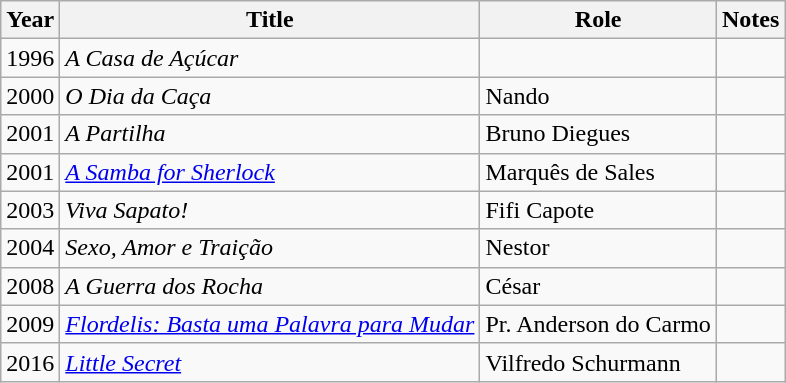<table class="wikitable sortable">
<tr>
<th>Year</th>
<th>Title</th>
<th>Role</th>
<th>Notes</th>
</tr>
<tr>
<td>1996</td>
<td><em>A Casa de Açúcar</em></td>
<td></td>
<td></td>
</tr>
<tr>
<td>2000</td>
<td><em>O Dia da Caça</em></td>
<td>Nando</td>
<td></td>
</tr>
<tr>
<td>2001</td>
<td><em>A Partilha</em></td>
<td>Bruno Diegues</td>
<td></td>
</tr>
<tr>
<td>2001</td>
<td><em><a href='#'>A Samba for Sherlock</a></em></td>
<td>Marquês de Sales</td>
<td></td>
</tr>
<tr>
<td>2003</td>
<td><em>Viva Sapato!</em></td>
<td>Fifi Capote</td>
<td></td>
</tr>
<tr>
<td>2004</td>
<td><em>Sexo, Amor e Traição</em></td>
<td>Nestor</td>
<td></td>
</tr>
<tr>
<td>2008</td>
<td><em>A Guerra dos Rocha</em></td>
<td>César</td>
<td></td>
</tr>
<tr>
<td>2009</td>
<td><em><a href='#'>Flordelis: Basta uma Palavra para Mudar</a></em></td>
<td>Pr. Anderson do Carmo</td>
<td></td>
</tr>
<tr>
<td>2016</td>
<td><em><a href='#'>Little Secret</a></em></td>
<td>Vilfredo Schurmann</td>
<td></td>
</tr>
</table>
